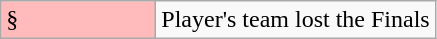<table class="wikitable plainrowheaders">
<tr>
<td style="background-color:#FFBBBB; border:1px solid #aaaaaa; width:6em">§</td>
<td>Player's team lost the Finals</td>
</tr>
</table>
